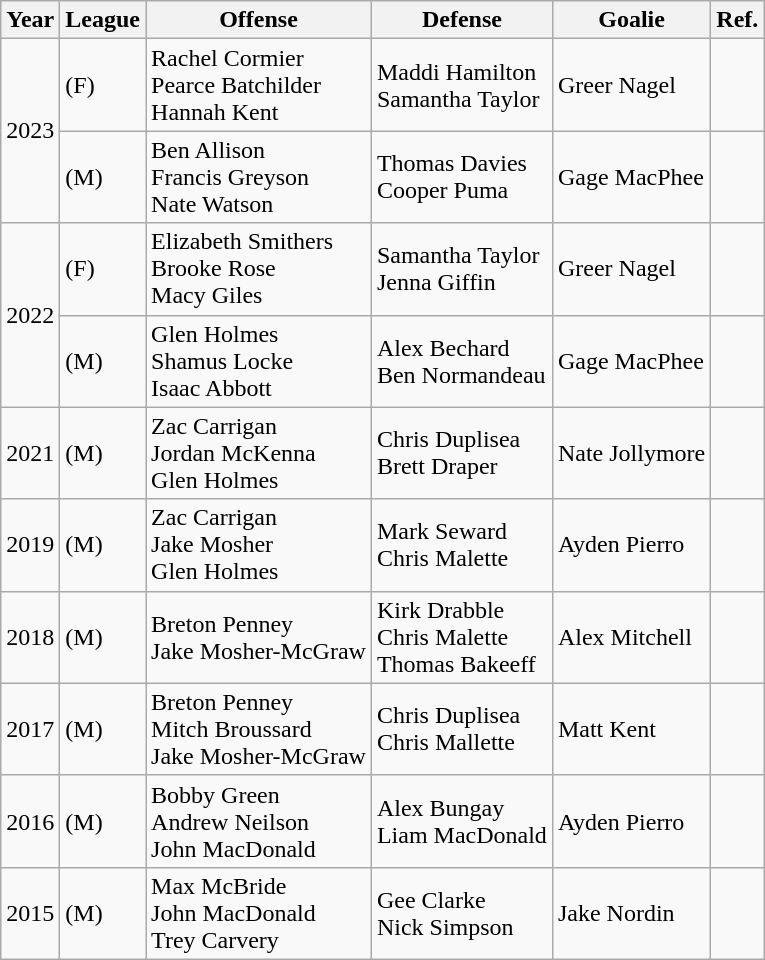<table class="wikitable">
<tr>
<th>Year</th>
<th>League</th>
<th>Offense</th>
<th>Defense</th>
<th>Goalie</th>
<th>Ref.</th>
</tr>
<tr>
<td rowspan="2">2023</td>
<td>(F)</td>
<td>Rachel Cormier<br>Pearce Batchilder<br>Hannah Kent</td>
<td>Maddi Hamilton<br>Samantha Taylor</td>
<td>Greer Nagel</td>
<td></td>
</tr>
<tr>
<td>(M)</td>
<td>Ben Allison<br>Francis Greyson<br>Nate Watson</td>
<td>Thomas Davies<br>Cooper Puma</td>
<td>Gage MacPhee</td>
<td></td>
</tr>
<tr>
<td rowspan="2">2022</td>
<td>(F)</td>
<td>Elizabeth Smithers<br>Brooke Rose<br>Macy Giles</td>
<td>Samantha Taylor<br>Jenna Giffin</td>
<td>Greer Nagel</td>
<td></td>
</tr>
<tr>
<td>(M)</td>
<td>Glen Holmes<br>Shamus Locke<br>Isaac Abbott</td>
<td>Alex Bechard<br>Ben Normandeau</td>
<td>Gage MacPhee</td>
<td></td>
</tr>
<tr>
<td>2021</td>
<td>(M)</td>
<td>Zac Carrigan<br>Jordan McKenna<br>Glen Holmes</td>
<td>Chris Duplisea<br>Brett Draper</td>
<td>Nate Jollymore</td>
<td></td>
</tr>
<tr>
<td>2019</td>
<td>(M)</td>
<td>Zac Carrigan<br>Jake Mosher<br>Glen Holmes</td>
<td>Mark Seward<br>Chris Malette</td>
<td>Ayden Pierro</td>
<td></td>
</tr>
<tr>
<td>2018</td>
<td>(M)</td>
<td>Breton Penney<br>Jake Mosher-McGraw</td>
<td>Kirk Drabble<br>Chris Malette<br>Thomas Bakeeff</td>
<td>Alex Mitchell</td>
<td></td>
</tr>
<tr>
<td>2017</td>
<td>(M)</td>
<td>Breton Penney<br>Mitch Broussard<br>Jake Mosher-McGraw</td>
<td>Chris Duplisea<br>Chris Mallette</td>
<td>Matt Kent</td>
<td></td>
</tr>
<tr>
<td>2016</td>
<td>(M)</td>
<td>Bobby Green<br>Andrew Neilson<br>John MacDonald</td>
<td>Alex Bungay<br>Liam MacDonald</td>
<td>Ayden Pierro</td>
<td></td>
</tr>
<tr>
<td>2015</td>
<td>(M)</td>
<td>Max McBride<br>John MacDonald<br>Trey Carvery</td>
<td>Gee Clarke<br>Nick Simpson</td>
<td>Jake Nordin</td>
<td></td>
</tr>
</table>
